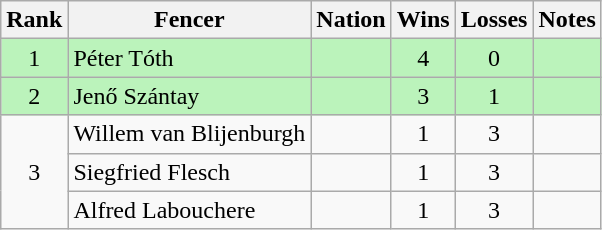<table class="wikitable sortable" style="text-align:center">
<tr>
<th>Rank</th>
<th>Fencer</th>
<th>Nation</th>
<th>Wins</th>
<th>Losses</th>
<th>Notes</th>
</tr>
<tr bgcolor=bbf3bb>
<td>1</td>
<td align=left>Péter Tóth</td>
<td align=left></td>
<td>4</td>
<td>0</td>
<td></td>
</tr>
<tr bgcolor=bbf3bb>
<td>2</td>
<td align=left>Jenő Szántay</td>
<td align=left></td>
<td>3</td>
<td>1</td>
<td></td>
</tr>
<tr>
<td rowspan=3>3</td>
<td align=left>Willem van Blijenburgh</td>
<td align=left></td>
<td>1</td>
<td>3</td>
<td></td>
</tr>
<tr>
<td align=left>Siegfried Flesch</td>
<td align=left></td>
<td>1</td>
<td>3</td>
<td></td>
</tr>
<tr>
<td align=left>Alfred Labouchere</td>
<td align=left></td>
<td>1</td>
<td>3</td>
<td></td>
</tr>
</table>
